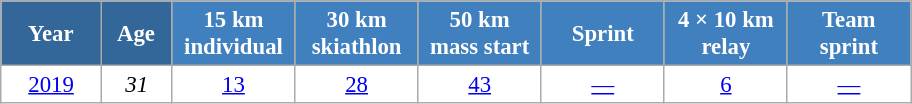<table class="wikitable" style="font-size:95%; text-align:center; border:grey solid 1px; border-collapse:collapse; background:#ffffff;">
<tr>
<th style="background-color:#369; color:white; width:60px;"> Year </th>
<th style="background-color:#369; color:white; width:40px;"> Age </th>
<th style="background-color:#4180be; color:white; width:75px;"> 15 km <br> individual </th>
<th style="background-color:#4180be; color:white; width:75px;"> 30 km <br> skiathlon </th>
<th style="background-color:#4180be; color:white; width:75px;"> 50 km <br> mass start </th>
<th style="background-color:#4180be; color:white; width:75px;"> Sprint </th>
<th style="background-color:#4180be; color:white; width:75px;"> 4 × 10 km <br> relay </th>
<th style="background-color:#4180be; color:white; width:75px;"> Team <br> sprint </th>
</tr>
<tr>
<td><a href='#'>2019</a></td>
<td><em>31</em></td>
<td><a href='#'>13</a></td>
<td><a href='#'>28</a></td>
<td><a href='#'>43</a></td>
<td><a href='#'>—</a></td>
<td><a href='#'>6</a></td>
<td><a href='#'>—</a></td>
</tr>
</table>
